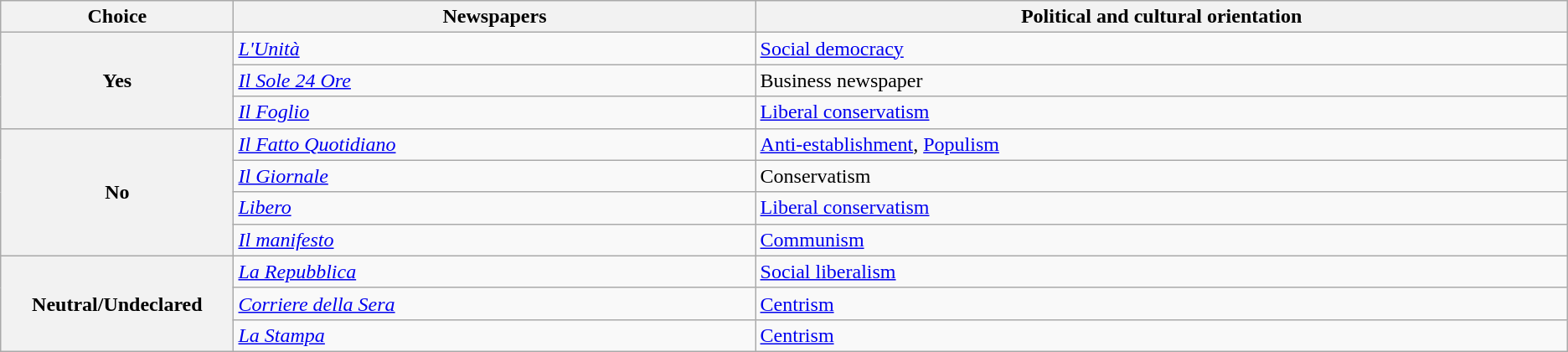<table class="wikitable">
<tr>
<th width=4%>Choice</th>
<th width=18%>Newspapers</th>
<th width=28%>Political and cultural orientation</th>
</tr>
<tr>
<th rowspan=3> Yes</th>
<td><em><a href='#'>L'Unità</a></em></td>
<td><a href='#'>Social democracy</a></td>
</tr>
<tr>
<td><em><a href='#'>Il Sole 24 Ore</a></em></td>
<td>Business newspaper</td>
</tr>
<tr>
<td><em><a href='#'>Il Foglio</a></em></td>
<td><a href='#'>Liberal conservatism</a></td>
</tr>
<tr>
<th rowspan=4> No</th>
<td><em><a href='#'>Il Fatto Quotidiano</a></em></td>
<td><a href='#'>Anti-establishment</a>, <a href='#'>Populism</a></td>
</tr>
<tr>
<td><em><a href='#'>Il Giornale</a></em></td>
<td>Conservatism</td>
</tr>
<tr>
<td><em><a href='#'>Libero</a></em></td>
<td><a href='#'>Liberal conservatism</a></td>
</tr>
<tr>
<td><em><a href='#'>Il manifesto</a></em></td>
<td><a href='#'>Communism</a></td>
</tr>
<tr>
<th rowspan=4>Neutral/Undeclared</th>
<td><em><a href='#'>La Repubblica</a></em></td>
<td><a href='#'>Social liberalism</a></td>
</tr>
<tr>
<td><em><a href='#'>Corriere della Sera</a></em></td>
<td><a href='#'>Centrism</a></td>
</tr>
<tr>
<td><em><a href='#'>La Stampa</a></em></td>
<td><a href='#'>Centrism</a></td>
</tr>
</table>
